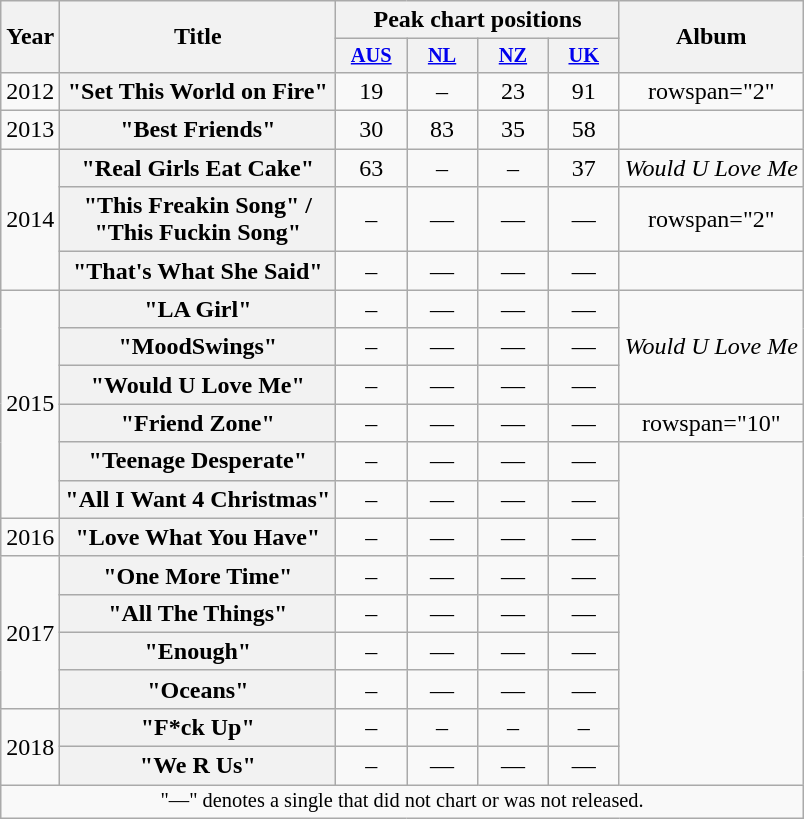<table class="wikitable plainrowheaders" style="text-align:center;">
<tr>
<th scope="col" rowspan="2">Year</th>
<th scope="col" rowspan="2">Title</th>
<th scope="col" colspan="4">Peak chart positions</th>
<th scope="col" rowspan="2">Album</th>
</tr>
<tr>
<th scope="col" style="width:3em;font-size:85%;"><a href='#'>AUS</a><br></th>
<th scope="col" style="width:3em;font-size:85%;"><a href='#'>NL</a><br></th>
<th scope="col" style="width:3em;font-size:85%;"><a href='#'>NZ</a><br></th>
<th scope="col" style="width:3em;font-size:85%;"><a href='#'>UK</a></th>
</tr>
<tr>
<td>2012</td>
<th scope="row">"Set This World on Fire"</th>
<td>19</td>
<td>–</td>
<td>23</td>
<td>91</td>
<td>rowspan="2" </td>
</tr>
<tr>
<td>2013</td>
<th scope="row">"Best Friends"</th>
<td>30</td>
<td>83</td>
<td>35</td>
<td>58</td>
</tr>
<tr>
<td rowspan=3>2014</td>
<th scope="row">"Real Girls Eat Cake"</th>
<td>63</td>
<td>–</td>
<td>–</td>
<td>37</td>
<td><em>Would U Love Me</em></td>
</tr>
<tr>
<th scope="row">"This Freakin Song" / <br>"This Fuckin Song"</th>
<td>–</td>
<td>—</td>
<td>—</td>
<td>—</td>
<td>rowspan="2" </td>
</tr>
<tr>
<th scope="row">"That's What She Said"</th>
<td>–</td>
<td>—</td>
<td>—</td>
<td>—</td>
</tr>
<tr>
<td rowspan="6">2015</td>
<th scope="row">"LA Girl"</th>
<td>–</td>
<td>—</td>
<td>—</td>
<td>—</td>
<td rowspan="3"><em>Would U Love Me</em></td>
</tr>
<tr>
<th scope="row">"MoodSwings"</th>
<td>–</td>
<td>—</td>
<td>—</td>
<td>—</td>
</tr>
<tr>
<th scope="row">"Would U Love Me"</th>
<td>–</td>
<td>—</td>
<td>—</td>
<td>—</td>
</tr>
<tr>
<th scope="row">"Friend Zone"</th>
<td>–</td>
<td>—</td>
<td>—</td>
<td>—</td>
<td>rowspan="10" </td>
</tr>
<tr>
<th scope="row">"Teenage Desperate"</th>
<td>–</td>
<td>—</td>
<td>—</td>
<td>—</td>
</tr>
<tr>
<th scope="row">"All I Want 4 Christmas"</th>
<td>–</td>
<td>—</td>
<td>—</td>
<td>—</td>
</tr>
<tr>
<td>2016</td>
<th scope="row">"Love What You Have"</th>
<td>–</td>
<td>—</td>
<td>—</td>
<td>—</td>
</tr>
<tr>
<td rowspan=4>2017</td>
<th scope="row">"One More Time"</th>
<td>–</td>
<td>—</td>
<td>—</td>
<td>—</td>
</tr>
<tr>
<th scope="row">"All The Things"</th>
<td>–</td>
<td>—</td>
<td>—</td>
<td>—</td>
</tr>
<tr>
<th scope="row">"Enough"</th>
<td>–</td>
<td>—</td>
<td>—</td>
<td>—</td>
</tr>
<tr>
<th scope="row">"Oceans"</th>
<td>–</td>
<td>—</td>
<td>—</td>
<td>—</td>
</tr>
<tr>
<td rowspan="2">2018</td>
<th scope="row">"F*ck Up"</th>
<td>–</td>
<td>–</td>
<td>–</td>
<td>–</td>
</tr>
<tr>
<th scope="row">"We R Us"</th>
<td>–</td>
<td>—</td>
<td>—</td>
<td>—</td>
</tr>
<tr>
<td colspan="18" style="font-size:85%">"—" denotes a single that did not chart or was not released.</td>
</tr>
</table>
